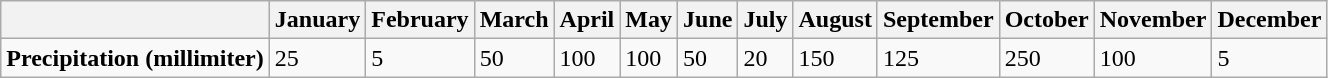<table class="wikitable">
<tr>
<th></th>
<th>January</th>
<th>February</th>
<th>March</th>
<th>April</th>
<th>May</th>
<th>June</th>
<th>July</th>
<th>August</th>
<th>September</th>
<th>October</th>
<th>November</th>
<th>December</th>
</tr>
<tr>
<td><strong>Precipitation (millimiter)</strong></td>
<td>25</td>
<td>5</td>
<td>50</td>
<td>100</td>
<td>100</td>
<td>50</td>
<td>20</td>
<td>150</td>
<td>125</td>
<td>250</td>
<td>100</td>
<td>5</td>
</tr>
</table>
